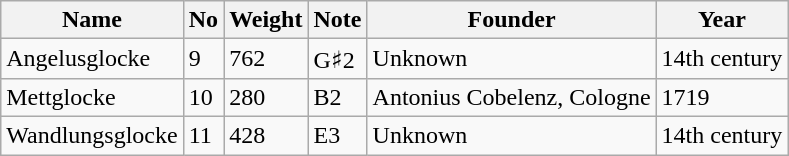<table class="wikitable sortable mw-collapsible">
<tr>
<th>Name</th>
<th>No</th>
<th>Weight</th>
<th>Note</th>
<th>Founder</th>
<th>Year</th>
</tr>
<tr>
<td>Angelusglocke</td>
<td>9</td>
<td>762</td>
<td>G♯2</td>
<td>Unknown</td>
<td>14th century</td>
</tr>
<tr>
<td>Mettglocke</td>
<td>10</td>
<td>280</td>
<td>B2</td>
<td>Antonius Cobelenz, Cologne</td>
<td>1719</td>
</tr>
<tr>
<td>Wandlungsglocke</td>
<td>11</td>
<td>428</td>
<td>E3</td>
<td>Unknown</td>
<td>14th century</td>
</tr>
</table>
